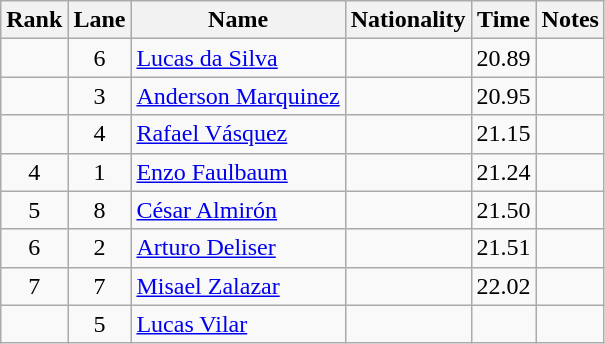<table class="wikitable sortable" style="text-align:center">
<tr>
<th>Rank</th>
<th>Lane</th>
<th>Name</th>
<th>Nationality</th>
<th>Time</th>
<th>Notes</th>
</tr>
<tr>
<td></td>
<td>6</td>
<td align=left><a href='#'>Lucas da Silva</a></td>
<td align=left></td>
<td>20.89</td>
<td></td>
</tr>
<tr>
<td></td>
<td>3</td>
<td align=left><a href='#'>Anderson Marquinez</a></td>
<td align=left></td>
<td>20.95</td>
<td></td>
</tr>
<tr>
<td></td>
<td>4</td>
<td align=left><a href='#'>Rafael Vásquez</a></td>
<td align=left></td>
<td>21.15</td>
<td></td>
</tr>
<tr>
<td>4</td>
<td>1</td>
<td align=left><a href='#'>Enzo Faulbaum</a></td>
<td align=left></td>
<td>21.24</td>
<td></td>
</tr>
<tr>
<td>5</td>
<td>8</td>
<td align=left><a href='#'>César Almirón</a></td>
<td align=left></td>
<td>21.50</td>
<td></td>
</tr>
<tr>
<td>6</td>
<td>2</td>
<td align=left><a href='#'>Arturo Deliser</a></td>
<td align=left></td>
<td>21.51</td>
<td></td>
</tr>
<tr>
<td>7</td>
<td>7</td>
<td align=left><a href='#'>Misael Zalazar</a></td>
<td align=left></td>
<td>22.02</td>
<td></td>
</tr>
<tr>
<td></td>
<td>5</td>
<td align=left><a href='#'>Lucas Vilar</a></td>
<td align=left></td>
<td></td>
<td></td>
</tr>
</table>
